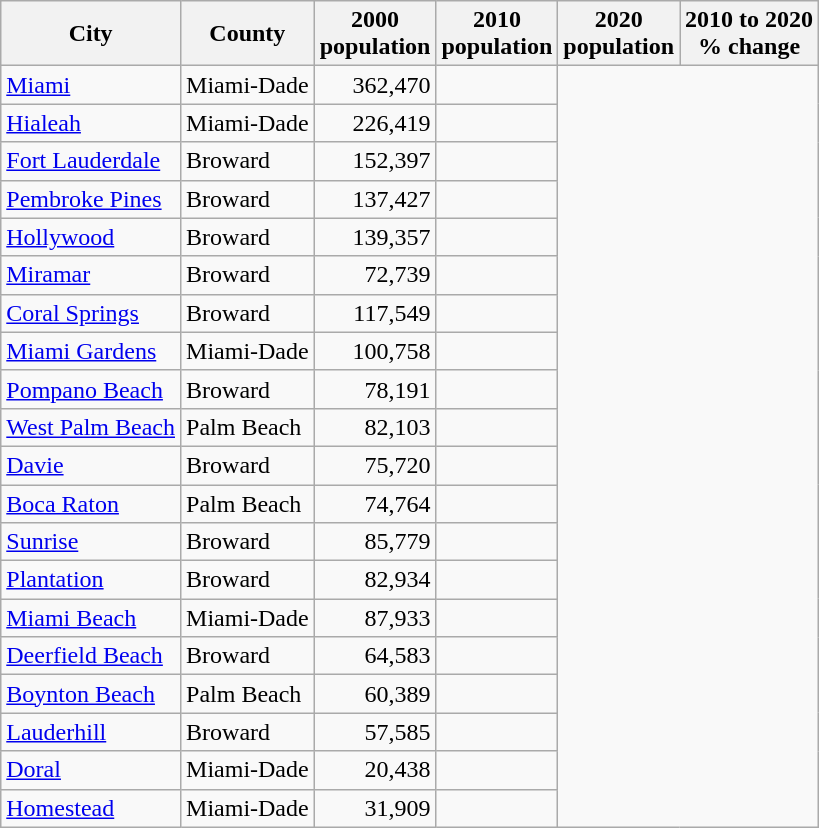<table class="wikitable sortable">
<tr>
<th>City</th>
<th>County</th>
<th>2000<br>population</th>
<th>2010<br>population</th>
<th>2020<br>population</th>
<th>2010 to 2020<br>% change</th>
</tr>
<tr>
<td><a href='#'>Miami</a></td>
<td>Miami-Dade</td>
<td align="right">362,470</td>
<td></td>
</tr>
<tr>
<td><a href='#'>Hialeah</a></td>
<td>Miami-Dade</td>
<td align="right">226,419</td>
<td></td>
</tr>
<tr>
<td><a href='#'>Fort Lauderdale</a></td>
<td>Broward</td>
<td align="right">152,397</td>
<td></td>
</tr>
<tr>
<td><a href='#'>Pembroke Pines</a></td>
<td>Broward</td>
<td align="right">137,427</td>
<td></td>
</tr>
<tr>
<td><a href='#'>Hollywood</a></td>
<td>Broward</td>
<td align="right">139,357</td>
<td></td>
</tr>
<tr>
<td><a href='#'>Miramar</a></td>
<td>Broward</td>
<td align="right">72,739</td>
<td></td>
</tr>
<tr>
<td><a href='#'>Coral Springs</a></td>
<td>Broward</td>
<td align="right">117,549</td>
<td></td>
</tr>
<tr>
<td><a href='#'>Miami Gardens</a></td>
<td>Miami-Dade</td>
<td align="right">100,758</td>
<td></td>
</tr>
<tr>
<td><a href='#'>Pompano Beach</a></td>
<td>Broward</td>
<td align="right">78,191</td>
<td></td>
</tr>
<tr>
<td><a href='#'>West Palm Beach</a></td>
<td>Palm Beach</td>
<td align="right">82,103</td>
<td></td>
</tr>
<tr>
<td><a href='#'>Davie</a></td>
<td>Broward</td>
<td align="right">75,720</td>
<td></td>
</tr>
<tr>
<td><a href='#'>Boca Raton</a></td>
<td>Palm Beach</td>
<td align="right">74,764</td>
<td></td>
</tr>
<tr>
<td><a href='#'>Sunrise</a></td>
<td>Broward</td>
<td align="right">85,779</td>
<td></td>
</tr>
<tr>
<td><a href='#'>Plantation</a></td>
<td>Broward</td>
<td align="right">82,934</td>
<td></td>
</tr>
<tr>
<td><a href='#'>Miami Beach</a></td>
<td>Miami-Dade</td>
<td align="right">87,933</td>
<td></td>
</tr>
<tr>
<td><a href='#'>Deerfield Beach</a></td>
<td>Broward</td>
<td align="right">64,583</td>
<td></td>
</tr>
<tr>
<td><a href='#'>Boynton Beach</a></td>
<td>Palm Beach</td>
<td align="right">60,389</td>
<td></td>
</tr>
<tr>
<td><a href='#'>Lauderhill</a></td>
<td>Broward</td>
<td align="right">57,585</td>
<td></td>
</tr>
<tr>
<td><a href='#'>Doral</a></td>
<td>Miami-Dade</td>
<td align="right">20,438</td>
<td></td>
</tr>
<tr>
<td><a href='#'>Homestead</a></td>
<td>Miami-Dade</td>
<td align="right">31,909</td>
<td></td>
</tr>
</table>
